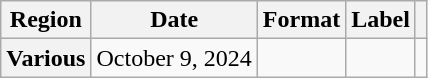<table class="wikitable plainrowheaders">
<tr>
<th scope="col">Region</th>
<th scope="col">Date</th>
<th scope="col">Format</th>
<th scope="col">Label</th>
<th scope="col"></th>
</tr>
<tr>
<th scope="row">Various</th>
<td>October 9, 2024</td>
<td></td>
<td></td>
<td style="text-align:center;"></td>
</tr>
</table>
